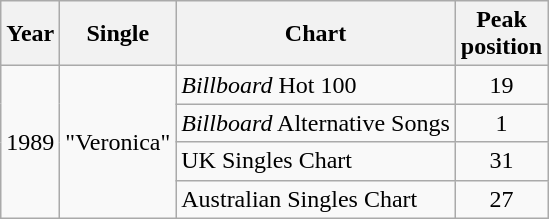<table class="wikitable">
<tr>
<th>Year</th>
<th>Single</th>
<th>Chart</th>
<th>Peak<br>position</th>
</tr>
<tr>
<td rowspan=4>1989</td>
<td rowspan=4>"Veronica"</td>
<td><em>Billboard</em> Hot 100</td>
<td align="center">19</td>
</tr>
<tr>
<td><em>Billboard</em> Alternative Songs</td>
<td align="center">1</td>
</tr>
<tr>
<td>UK Singles Chart</td>
<td align="center">31</td>
</tr>
<tr>
<td>Australian Singles Chart</td>
<td align="center">27</td>
</tr>
</table>
